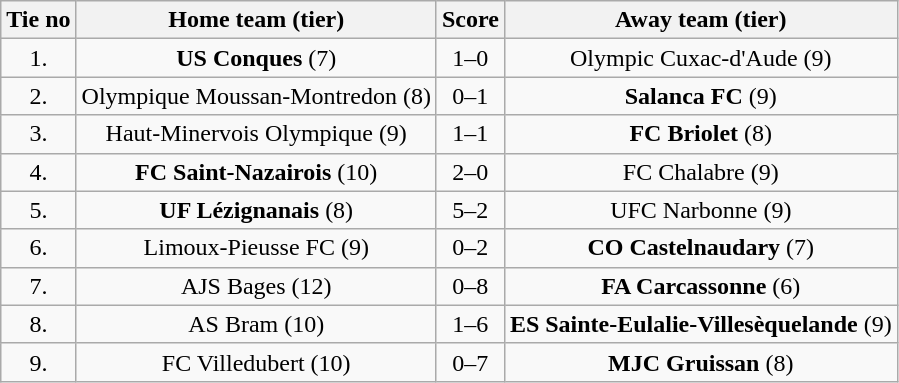<table class="wikitable" style="text-align: center">
<tr>
<th>Tie no</th>
<th>Home team (tier)</th>
<th>Score</th>
<th>Away team (tier)</th>
</tr>
<tr>
<td>1.</td>
<td><strong>US Conques</strong> (7)</td>
<td>1–0</td>
<td>Olympic Cuxac-d'Aude (9)</td>
</tr>
<tr>
<td>2.</td>
<td>Olympique Moussan-Montredon (8)</td>
<td>0–1</td>
<td><strong>Salanca FC</strong> (9)</td>
</tr>
<tr>
<td>3.</td>
<td>Haut-Minervois Olympique (9)</td>
<td>1–1 </td>
<td><strong>FC Briolet</strong> (8)</td>
</tr>
<tr>
<td>4.</td>
<td><strong>FC Saint-Nazairois</strong> (10)</td>
<td>2–0</td>
<td>FC Chalabre (9)</td>
</tr>
<tr>
<td>5.</td>
<td><strong>UF Lézignanais</strong> (8)</td>
<td>5–2</td>
<td>UFC Narbonne (9)</td>
</tr>
<tr>
<td>6.</td>
<td>Limoux-Pieusse FC (9)</td>
<td>0–2</td>
<td><strong>CO Castelnaudary</strong> (7)</td>
</tr>
<tr>
<td>7.</td>
<td>AJS Bages (12)</td>
<td>0–8</td>
<td><strong>FA Carcassonne</strong> (6)</td>
</tr>
<tr>
<td>8.</td>
<td>AS Bram (10)</td>
<td>1–6</td>
<td><strong>ES Sainte-Eulalie-Villesèquelande</strong> (9)</td>
</tr>
<tr>
<td>9.</td>
<td>FC Villedubert (10)</td>
<td>0–7</td>
<td><strong>MJC Gruissan</strong> (8)</td>
</tr>
</table>
